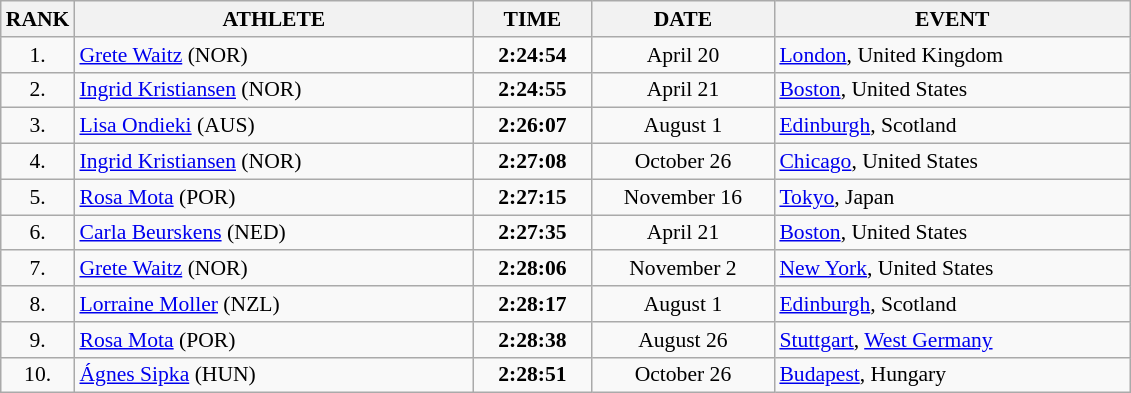<table class="wikitable" style="border-collapse: collapse; font-size: 90%;">
<tr>
<th>RANK</th>
<th align="center" style="width: 18em">ATHLETE</th>
<th align="center" style="width: 5em">TIME</th>
<th align="center" style="width: 8em">DATE</th>
<th style="width: 16em">EVENT</th>
</tr>
<tr>
<td align="center">1.</td>
<td> <a href='#'>Grete Waitz</a> (NOR)</td>
<td align="center"><strong>2:24:54</strong></td>
<td align="center">April 20</td>
<td><a href='#'>London</a>, United Kingdom</td>
</tr>
<tr>
<td align="center">2.</td>
<td> <a href='#'>Ingrid Kristiansen</a> (NOR)</td>
<td align="center"><strong>2:24:55</strong></td>
<td align="center">April 21</td>
<td><a href='#'>Boston</a>, United States</td>
</tr>
<tr>
<td align="center">3.</td>
<td> <a href='#'>Lisa Ondieki</a> (AUS)</td>
<td align="center"><strong>2:26:07</strong></td>
<td align="center">August 1</td>
<td><a href='#'>Edinburgh</a>, Scotland</td>
</tr>
<tr>
<td align="center">4.</td>
<td> <a href='#'>Ingrid Kristiansen</a> (NOR)</td>
<td align="center"><strong>2:27:08</strong></td>
<td align="center">October 26</td>
<td><a href='#'>Chicago</a>, United States</td>
</tr>
<tr>
<td align="center">5.</td>
<td> <a href='#'>Rosa Mota</a> (POR)</td>
<td align="center"><strong>2:27:15</strong></td>
<td align="center">November 16</td>
<td><a href='#'>Tokyo</a>, Japan</td>
</tr>
<tr>
<td align="center">6.</td>
<td> <a href='#'>Carla Beurskens</a> (NED)</td>
<td align="center"><strong>2:27:35</strong></td>
<td align="center">April 21</td>
<td><a href='#'>Boston</a>, United States</td>
</tr>
<tr>
<td align="center">7.</td>
<td> <a href='#'>Grete Waitz</a> (NOR)</td>
<td align="center"><strong>2:28:06</strong></td>
<td align="center">November 2</td>
<td><a href='#'>New York</a>, United States</td>
</tr>
<tr>
<td align="center">8.</td>
<td> <a href='#'>Lorraine Moller</a> (NZL)</td>
<td align="center"><strong>2:28:17</strong></td>
<td align="center">August 1</td>
<td><a href='#'>Edinburgh</a>, Scotland</td>
</tr>
<tr>
<td align="center">9.</td>
<td> <a href='#'>Rosa Mota</a> (POR)</td>
<td align="center"><strong>2:28:38</strong></td>
<td align="center">August 26</td>
<td><a href='#'>Stuttgart</a>, <a href='#'>West Germany</a></td>
</tr>
<tr>
<td align="center">10.</td>
<td> <a href='#'>Ágnes Sipka</a> (HUN)</td>
<td align="center"><strong>2:28:51</strong></td>
<td align="center">October 26</td>
<td><a href='#'>Budapest</a>, Hungary</td>
</tr>
</table>
